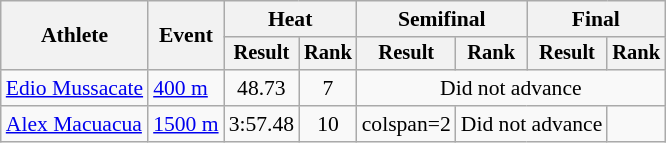<table class="wikitable" style="font-size:90%; text-align:center">
<tr>
<th rowspan=2>Athlete</th>
<th rowspan=2>Event</th>
<th colspan=2>Heat</th>
<th colspan=2>Semifinal</th>
<th colspan=2>Final</th>
</tr>
<tr style="font-size:95%">
<th>Result</th>
<th>Rank</th>
<th>Result</th>
<th>Rank</th>
<th>Result</th>
<th>Rank</th>
</tr>
<tr>
<td align=left><a href='#'>Edio Mussacate</a></td>
<td align=left rowspan=1><a href='#'>400 m</a></td>
<td>48.73</td>
<td>7</td>
<td colspan=4>Did not advance</td>
</tr>
<tr>
<td align=left rowspan=1><a href='#'>Alex Macuacua</a></td>
<td align=left rowspan=1><a href='#'>1500 m</a></td>
<td>3:57.48</td>
<td>10</td>
<td>colspan=2 </td>
<td colspan=2>Did not advance</td>
</tr>
</table>
